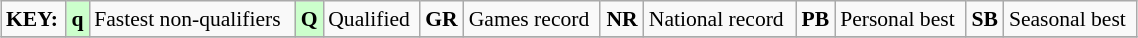<table class="wikitable" style="margin:0.5em auto; font-size:90%;position:relative;" width=60%>
<tr>
<td><strong>KEY:</strong></td>
<td bgcolor=ccffcc align=center><strong>q</strong></td>
<td>Fastest non-qualifiers</td>
<td bgcolor=ccffcc align=center><strong>Q</strong></td>
<td>Qualified</td>
<td align=center><strong>GR</strong></td>
<td>Games record</td>
<td align=center><strong>NR</strong></td>
<td>National record</td>
<td align=center><strong>PB</strong></td>
<td>Personal best</td>
<td align=center><strong>SB</strong></td>
<td>Seasonal best</td>
</tr>
<tr>
</tr>
</table>
